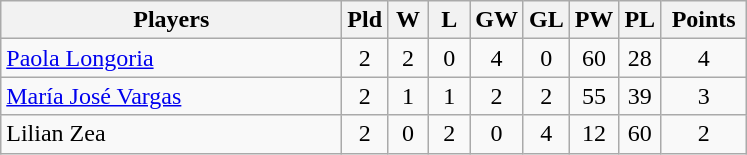<table class=wikitable style="text-align:center">
<tr>
<th width=220>Players</th>
<th width=20>Pld</th>
<th width=20>W</th>
<th width=20>L</th>
<th width=20>GW</th>
<th width=20>GL</th>
<th width=20>PW</th>
<th width=20>PL</th>
<th width=50>Points</th>
</tr>
<tr>
<td align=left> <a href='#'>Paola Longoria</a></td>
<td>2</td>
<td>2</td>
<td>0</td>
<td>4</td>
<td>0</td>
<td>60</td>
<td>28</td>
<td>4</td>
</tr>
<tr>
<td align=left> <a href='#'>María José Vargas</a></td>
<td>2</td>
<td>1</td>
<td>1</td>
<td>2</td>
<td>2</td>
<td>55</td>
<td>39</td>
<td>3</td>
</tr>
<tr>
<td align=left>  Lilian Zea</td>
<td>2</td>
<td>0</td>
<td>2</td>
<td>0</td>
<td>4</td>
<td>12</td>
<td>60</td>
<td>2</td>
</tr>
</table>
